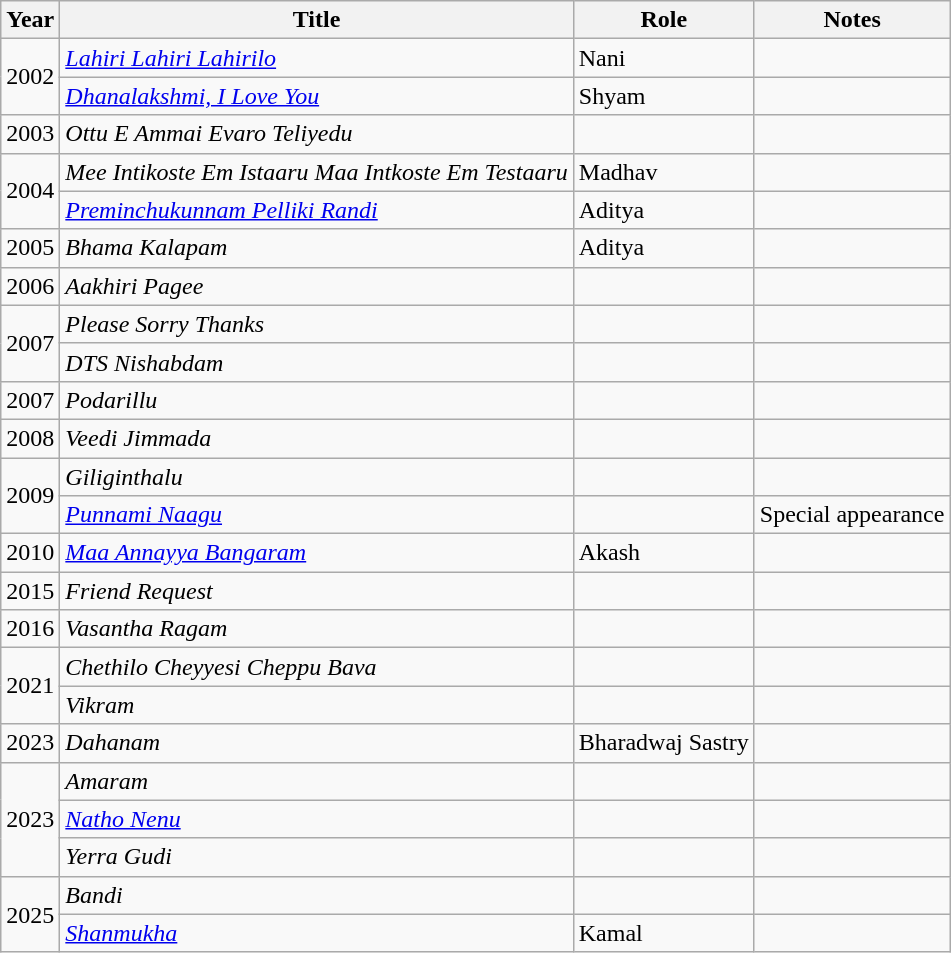<table class="wikitable sortable" style="text-align:left" cellpadding="1">
<tr>
<th scope="col">Year</th>
<th scope="col">Title</th>
<th scope="col">Role</th>
<th scope="col">Notes</th>
</tr>
<tr>
<td rowspan="2">2002</td>
<td><em><a href='#'>Lahiri Lahiri Lahirilo</a></em></td>
<td>Nani</td>
<td></td>
</tr>
<tr>
<td><em><a href='#'>Dhanalakshmi, I Love You</a></em></td>
<td>Shyam</td>
<td></td>
</tr>
<tr>
<td>2003</td>
<td><em>Ottu E Ammai Evaro Teliyedu</em></td>
<td></td>
<td></td>
</tr>
<tr>
<td rowspan="2">2004</td>
<td><em>Mee Intikoste Em Istaaru Maa Intkoste Em Testaaru</em></td>
<td>Madhav</td>
<td></td>
</tr>
<tr>
<td><em><a href='#'>Preminchukunnam Pelliki Randi</a></em></td>
<td>Aditya</td>
<td></td>
</tr>
<tr>
<td>2005</td>
<td><em>Bhama Kalapam</em></td>
<td>Aditya</td>
</tr>
<tr>
<td>2006</td>
<td><em>Aakhiri Pagee</em></td>
<td></td>
<td></td>
</tr>
<tr>
<td rowspan="2">2007</td>
<td><em>Please Sorry Thanks</em></td>
<td></td>
<td></td>
</tr>
<tr>
<td><em>DTS Nishabdam</em></td>
<td></td>
<td></td>
</tr>
<tr>
<td>2007</td>
<td><em>Podarillu</em></td>
<td></td>
<td></td>
</tr>
<tr>
<td>2008</td>
<td><em>Veedi Jimmada</em></td>
<td></td>
<td></td>
</tr>
<tr>
<td rowspan="2">2009</td>
<td><em>Giliginthalu</em></td>
<td></td>
<td></td>
</tr>
<tr>
<td><em><a href='#'>Punnami Naagu</a></em></td>
<td></td>
<td>Special appearance</td>
</tr>
<tr>
<td>2010</td>
<td><em><a href='#'>Maa Annayya Bangaram</a></em></td>
<td>Akash</td>
<td></td>
</tr>
<tr>
<td>2015</td>
<td><em>Friend Request</em></td>
<td></td>
<td></td>
</tr>
<tr>
<td>2016</td>
<td><em> Vasantha Ragam</em></td>
<td></td>
</tr>
<tr>
<td rowspan="2">2021</td>
<td><em>Chethilo Cheyyesi Cheppu Bava</em></td>
<td></td>
<td></td>
</tr>
<tr>
<td><em>Vikram</em></td>
<td></td>
<td></td>
</tr>
<tr>
<td>2023</td>
<td><em>Dahanam</em></td>
<td>Bharadwaj Sastry</td>
<td></td>
</tr>
<tr>
<td rowspan="3">2023</td>
<td><em>Amaram</em></td>
<td></td>
<td></td>
</tr>
<tr>
<td><em><a href='#'>Natho Nenu</a></em></td>
<td></td>
<td></td>
</tr>
<tr>
<td><em>Yerra Gudi</em></td>
<td></td>
<td></td>
</tr>
<tr>
<td rowspan="2">2025</td>
<td><em>Bandi</em></td>
<td></td>
<td></td>
</tr>
<tr>
<td><em><a href='#'>Shanmukha</a></em></td>
<td>Kamal</td>
<td></td>
</tr>
</table>
